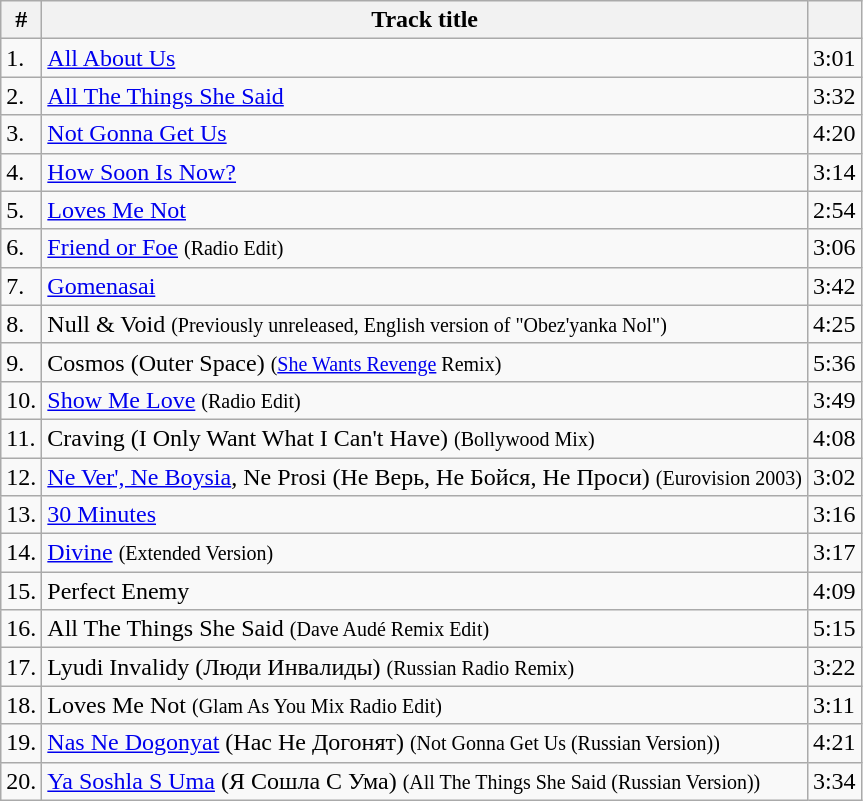<table class="wikitable">
<tr>
<th style="text-align:center;">#</th>
<th style="text-align:center;">Track title</th>
<th style="text-align:center;"></th>
</tr>
<tr>
<td align="left">1.</td>
<td align="left"><a href='#'>All About Us</a></td>
<td align="left">3:01</td>
</tr>
<tr>
<td align="left">2.</td>
<td align="left"><a href='#'>All The Things She Said</a></td>
<td align="left">3:32</td>
</tr>
<tr>
<td align="left">3.</td>
<td align="left"><a href='#'>Not Gonna Get Us</a></td>
<td align="left">4:20</td>
</tr>
<tr>
<td align="left">4.</td>
<td align="left"><a href='#'>How Soon Is Now?</a></td>
<td align="left">3:14</td>
</tr>
<tr>
<td align="left">5.</td>
<td align="left"><a href='#'>Loves Me Not</a></td>
<td align="left">2:54</td>
</tr>
<tr>
<td align="left">6.</td>
<td align="left"><a href='#'>Friend or Foe</a> <small>(Radio Edit)</small></td>
<td align="left">3:06</td>
</tr>
<tr>
<td align="left">7.</td>
<td align="left"><a href='#'>Gomenasai</a></td>
<td align="left">3:42</td>
</tr>
<tr>
<td align="left">8.</td>
<td align="left">Null & Void <small>(Previously unreleased, English version of "Obez'yanka Nol")</small></td>
<td align="left">4:25</td>
</tr>
<tr>
<td align="left">9.</td>
<td align="left">Cosmos (Outer Space) <small>(<a href='#'>She Wants Revenge</a> Remix)</small></td>
<td align="left">5:36</td>
</tr>
<tr>
<td align="left">10.</td>
<td align="left"><a href='#'>Show Me Love</a> <small>(Radio Edit)</small></td>
<td align="left">3:49</td>
</tr>
<tr>
<td align="left">11.</td>
<td align="left">Craving (I Only Want What I Can't Have) <small>(Bollywood Mix)</small></td>
<td align="left">4:08</td>
</tr>
<tr>
<td align="left">12.</td>
<td align="left"><a href='#'>Ne Ver', Ne Boysia</a>, Ne Prosi (Не Верь, Не Бойся, Не Проси) <small>(Eurovision 2003)</small></td>
<td align="left">3:02</td>
</tr>
<tr>
<td align="left">13.</td>
<td align="left"><a href='#'>30 Minutes</a></td>
<td align="left">3:16</td>
</tr>
<tr>
<td align="left">14.</td>
<td align="left"><a href='#'>Divine</a> <small>(Extended Version)</small></td>
<td align="left">3:17</td>
</tr>
<tr>
<td align="left">15.</td>
<td align="left">Perfect Enemy</td>
<td align="left">4:09</td>
</tr>
<tr>
<td align="left">16.</td>
<td align="left">All The Things She Said <small>(Dave Audé Remix Edit)</small></td>
<td align="left">5:15</td>
</tr>
<tr>
<td align="left">17.</td>
<td align="left">Lyudi Invalidy (Люди Инвалиды) <small>(Russian Radio Remix)</small></td>
<td align="left">3:22</td>
</tr>
<tr>
<td align="left">18.</td>
<td align="left">Loves Me Not <small>(Glam As You Mix Radio Edit)</small></td>
<td align="left">3:11</td>
</tr>
<tr>
<td align="left">19.</td>
<td align="left"><a href='#'>Nas Ne Dogonyat</a> (Нас Не Догонят) <small>(Not Gonna Get Us (Russian Version))</small></td>
<td align="left">4:21</td>
</tr>
<tr>
<td align="left">20.</td>
<td align="left"><a href='#'>Ya Soshla S Uma</a> (Я Сошла С Ума) <small>(All The Things She Said (Russian Version))</small></td>
<td align="left">3:34</td>
</tr>
</table>
